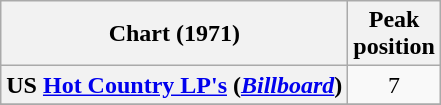<table class="wikitable plainrowheaders" style="text-align:center">
<tr>
<th scope="col">Chart (1971)</th>
<th scope="col">Peak<br>position</th>
</tr>
<tr>
<th scope = "row">US <a href='#'>Hot Country LP's</a> (<em><a href='#'>Billboard</a></em>)</th>
<td>7</td>
</tr>
<tr>
</tr>
</table>
